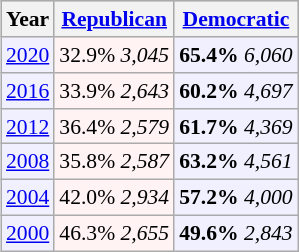<table class="wikitable"  style="float:right; font-size:90%;">
<tr style="background:lightgrey;">
<th>Year</th>
<th><a href='#'>Republican</a></th>
<th><a href='#'>Democratic</a></th>
</tr>
<tr>
<td style="text-align:center; background:#f0f0ff;"><a href='#'>2020</a></td>
<td style="text-align:center; background:#fff3f3;">32.9% <em>3,045</em></td>
<td style="text-align:center; background:#f0f0ff;"><strong>65.4%</strong> <em>6,060</em></td>
</tr>
<tr>
<td style="text-align:center; background:#f0f0ff;"><a href='#'>2016</a></td>
<td style="text-align:center; background:#fff3f3;">33.9% <em>2,643</em></td>
<td style="text-align:center; background:#f0f0ff;"><strong>60.2%</strong> <em>4,697</em></td>
</tr>
<tr>
<td style="text-align:center; background:#f0f0ff;"><a href='#'>2012</a></td>
<td style="text-align:center; background:#fff3f3;">36.4% <em>2,579</em></td>
<td style="text-align:center; background:#f0f0ff;"><strong>61.7%</strong> <em>4,369</em></td>
</tr>
<tr>
<td style="text-align:center; background:#f0f0ff;"><a href='#'>2008</a></td>
<td style="text-align:center; background:#fff3f3;">35.8% <em>2,587</em></td>
<td style="text-align:center; background:#f0f0ff;"><strong>63.2%</strong> <em>4,561</em></td>
</tr>
<tr>
<td style="text-align:center; background:#f0f0ff;"><a href='#'>2004</a></td>
<td style="text-align:center; background:#fff3f3;">42.0% <em>2,934</em></td>
<td style="text-align:center; background:#f0f0ff;"><strong>57.2%</strong> <em>4,000</em></td>
</tr>
<tr>
<td style="text-align:center; background:#f0f0ff;"><a href='#'>2000</a></td>
<td style="text-align:center; background:#fff3f3;">46.3% <em>2,655</em></td>
<td style="text-align:center; background:#f0f0ff;"><strong>49.6%</strong> <em>2,843</em></td>
</tr>
</table>
